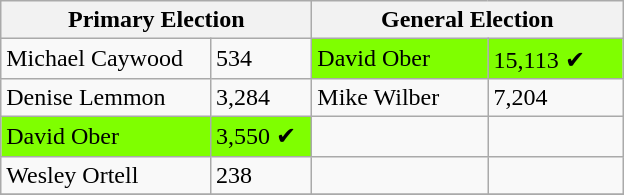<table class=wikitable>
<tr>
<th scope="col" width="200px" colspan=2>Primary Election</th>
<th scope="col" width="200px" colspan=2>General Election</th>
</tr>
<tr>
<td>Michael Caywood</td>
<td>534</td>
<td bgcolor="chartreuse">David Ober</td>
<td bgcolor="chartreuse">15,113 ✔</td>
</tr>
<tr>
<td>Denise Lemmon</td>
<td>3,284</td>
<td>Mike Wilber</td>
<td>7,204</td>
</tr>
<tr>
<td bgcolor="chartreuse">David Ober</td>
<td bgcolor="chartreuse">3,550 ✔</td>
<td></td>
<td></td>
</tr>
<tr>
<td>Wesley Ortell</td>
<td>238</td>
<td></td>
<td></td>
</tr>
<tr>
</tr>
</table>
